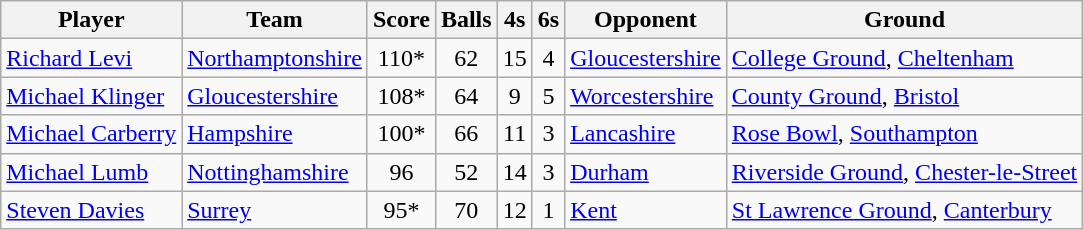<table class="wikitable">
<tr>
<th>Player</th>
<th>Team</th>
<th>Score</th>
<th>Balls</th>
<th>4s</th>
<th>6s</th>
<th>Opponent</th>
<th>Ground</th>
</tr>
<tr>
<td><a href='#'>Richard Levi</a></td>
<td><a href='#'>Northamptonshire</a></td>
<td style="text-align:center;">110*</td>
<td style="text-align:center;">62</td>
<td style="text-align:center;">15</td>
<td style="text-align:center;">4</td>
<td><a href='#'>Gloucestershire</a></td>
<td><a href='#'>College Ground</a>, <a href='#'>Cheltenham</a></td>
</tr>
<tr>
<td><a href='#'>Michael Klinger</a></td>
<td><a href='#'>Gloucestershire</a></td>
<td style="text-align:center;">108*</td>
<td style="text-align:center;">64</td>
<td style="text-align:center;">9</td>
<td style="text-align:center;">5</td>
<td><a href='#'>Worcestershire</a></td>
<td><a href='#'>County Ground</a>, <a href='#'>Bristol</a></td>
</tr>
<tr>
<td><a href='#'>Michael Carberry</a></td>
<td><a href='#'>Hampshire</a></td>
<td style="text-align:center;">100*</td>
<td style="text-align:center;">66</td>
<td style="text-align:center;">11</td>
<td style="text-align:center;">3</td>
<td><a href='#'>Lancashire</a></td>
<td><a href='#'>Rose Bowl</a>, <a href='#'>Southampton</a></td>
</tr>
<tr>
<td><a href='#'>Michael Lumb</a></td>
<td><a href='#'>Nottinghamshire</a></td>
<td style="text-align:center;">96</td>
<td style="text-align:center;">52</td>
<td style="text-align:center;">14</td>
<td style="text-align:center;">3</td>
<td><a href='#'>Durham</a></td>
<td><a href='#'>Riverside Ground</a>, <a href='#'>Chester-le-Street</a></td>
</tr>
<tr>
<td><a href='#'>Steven Davies</a></td>
<td><a href='#'>Surrey</a></td>
<td style="text-align:center;">95*</td>
<td style="text-align:center;">70</td>
<td style="text-align:center;">12</td>
<td style="text-align:center;">1</td>
<td><a href='#'>Kent</a></td>
<td><a href='#'>St Lawrence Ground</a>, <a href='#'>Canterbury</a></td>
</tr>
</table>
